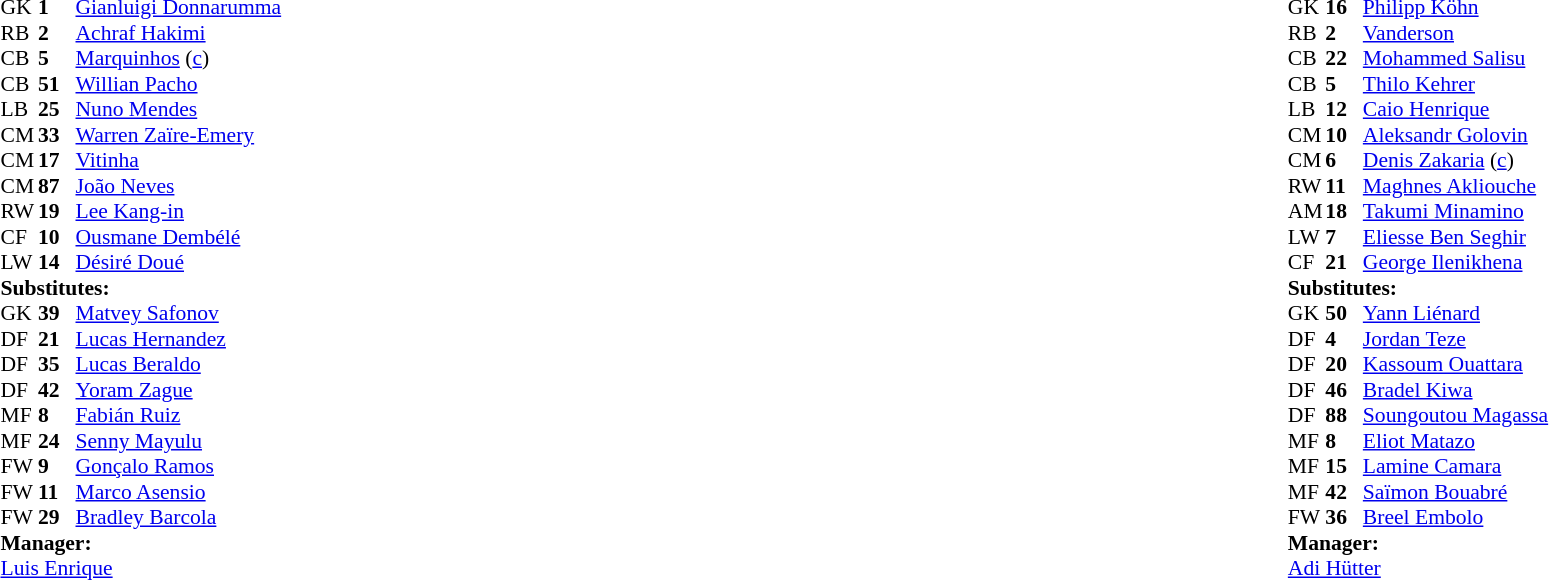<table width="100%">
<tr>
<td valign="top" width="40%"><br><table style="font-size:90%" cellspacing="0" cellpadding="0">
<tr>
<th width=25></th>
<th width=25></th>
</tr>
<tr>
<td>GK</td>
<td><strong>1</strong></td>
<td> <a href='#'>Gianluigi Donnarumma</a></td>
</tr>
<tr>
<td>RB</td>
<td><strong>2</strong></td>
<td> <a href='#'>Achraf Hakimi</a></td>
</tr>
<tr>
<td>CB</td>
<td><strong>5</strong></td>
<td> <a href='#'>Marquinhos</a> (<a href='#'>c</a>)</td>
</tr>
<tr>
<td>CB</td>
<td><strong>51</strong></td>
<td> <a href='#'>Willian Pacho</a></td>
</tr>
<tr>
<td>LB</td>
<td><strong>25</strong></td>
<td> <a href='#'>Nuno Mendes</a></td>
<td></td>
</tr>
<tr>
<td>CM</td>
<td><strong>33</strong></td>
<td> <a href='#'>Warren Zaïre-Emery</a></td>
<td></td>
<td></td>
</tr>
<tr>
<td>CM</td>
<td><strong>17</strong></td>
<td> <a href='#'>Vitinha</a></td>
</tr>
<tr>
<td>CM</td>
<td><strong>87</strong></td>
<td> <a href='#'>João Neves</a></td>
<td></td>
<td></td>
</tr>
<tr>
<td>RW</td>
<td><strong>19</strong></td>
<td> <a href='#'>Lee Kang-in</a></td>
<td></td>
<td></td>
</tr>
<tr>
<td>CF</td>
<td><strong>10</strong></td>
<td> <a href='#'>Ousmane Dembélé</a></td>
</tr>
<tr>
<td>LW</td>
<td><strong>14</strong></td>
<td> <a href='#'>Désiré Doué</a></td>
<td></td>
<td></td>
</tr>
<tr>
<td colspan=3><strong>Substitutes:</strong></td>
</tr>
<tr>
<td>GK</td>
<td><strong>39</strong></td>
<td> <a href='#'>Matvey Safonov</a></td>
</tr>
<tr>
<td>DF</td>
<td><strong>21</strong></td>
<td> <a href='#'>Lucas Hernandez</a></td>
</tr>
<tr>
<td>DF</td>
<td><strong>35</strong></td>
<td> <a href='#'>Lucas Beraldo</a></td>
</tr>
<tr>
<td>DF</td>
<td><strong>42</strong></td>
<td> <a href='#'>Yoram Zague</a></td>
</tr>
<tr>
<td>MF</td>
<td><strong>8</strong></td>
<td> <a href='#'>Fabián Ruiz</a></td>
<td></td>
<td></td>
</tr>
<tr>
<td>MF</td>
<td><strong>24</strong></td>
<td> <a href='#'>Senny Mayulu</a></td>
<td></td>
<td></td>
</tr>
<tr>
<td>FW</td>
<td><strong>9</strong></td>
<td> <a href='#'>Gonçalo Ramos</a></td>
<td></td>
<td></td>
</tr>
<tr>
<td>FW</td>
<td><strong>11</strong></td>
<td> <a href='#'>Marco Asensio</a></td>
</tr>
<tr>
<td>FW</td>
<td><strong>29</strong></td>
<td> <a href='#'>Bradley Barcola</a></td>
<td></td>
<td></td>
</tr>
<tr>
<td colspan=3><strong>Manager:</strong></td>
</tr>
<tr>
<td colspan=3> <a href='#'>Luis Enrique</a></td>
</tr>
</table>
</td>
<td valign="top"></td>
<td valign="top" width="50%"><br><table style="font-size:90%; margin:auto" cellspacing="0" cellpadding="0">
<tr>
<th width=25></th>
<th width=25></th>
</tr>
<tr>
<td>GK</td>
<td><strong>16</strong></td>
<td> <a href='#'>Philipp Köhn</a></td>
</tr>
<tr>
<td>RB</td>
<td><strong>2</strong></td>
<td> <a href='#'>Vanderson</a></td>
<td></td>
<td></td>
</tr>
<tr>
<td>CB</td>
<td><strong>22</strong></td>
<td> <a href='#'>Mohammed Salisu</a></td>
</tr>
<tr>
<td>CB</td>
<td><strong>5</strong></td>
<td> <a href='#'>Thilo Kehrer</a></td>
</tr>
<tr>
<td>LB</td>
<td><strong>12</strong></td>
<td> <a href='#'>Caio Henrique</a></td>
</tr>
<tr>
<td>CM</td>
<td><strong>10</strong></td>
<td> <a href='#'>Aleksandr Golovin</a></td>
<td></td>
<td></td>
</tr>
<tr>
<td>CM</td>
<td><strong>6</strong></td>
<td> <a href='#'>Denis Zakaria</a> (<a href='#'>c</a>)</td>
</tr>
<tr>
<td>RW</td>
<td><strong>11</strong></td>
<td> <a href='#'>Maghnes Akliouche</a></td>
<td></td>
<td></td>
</tr>
<tr>
<td>AM</td>
<td><strong>18</strong></td>
<td> <a href='#'>Takumi Minamino</a></td>
</tr>
<tr>
<td>LW</td>
<td><strong>7</strong></td>
<td> <a href='#'>Eliesse Ben Seghir</a></td>
</tr>
<tr>
<td>CF</td>
<td><strong>21</strong></td>
<td> <a href='#'>George Ilenikhena</a></td>
<td></td>
<td></td>
</tr>
<tr>
<td colspan=3><strong>Substitutes:</strong></td>
</tr>
<tr>
<td>GK</td>
<td><strong>50</strong></td>
<td> <a href='#'>Yann Liénard</a></td>
</tr>
<tr>
<td>DF</td>
<td><strong>4</strong></td>
<td> <a href='#'>Jordan Teze</a></td>
<td></td>
<td></td>
</tr>
<tr>
<td>DF</td>
<td><strong>20</strong></td>
<td> <a href='#'>Kassoum Ouattara</a></td>
</tr>
<tr>
<td>DF</td>
<td><strong>46</strong></td>
<td> <a href='#'>Bradel Kiwa</a></td>
</tr>
<tr>
<td>DF</td>
<td><strong>88</strong></td>
<td> <a href='#'>Soungoutou Magassa</a></td>
<td></td>
<td></td>
</tr>
<tr>
<td>MF</td>
<td><strong>8</strong></td>
<td> <a href='#'>Eliot Matazo</a></td>
</tr>
<tr>
<td>MF</td>
<td><strong>15</strong></td>
<td> <a href='#'>Lamine Camara</a></td>
<td></td>
<td></td>
</tr>
<tr>
<td>MF</td>
<td><strong>42</strong></td>
<td> <a href='#'>Saïmon Bouabré</a></td>
</tr>
<tr>
<td>FW</td>
<td><strong>36</strong></td>
<td> <a href='#'>Breel Embolo</a></td>
<td></td>
<td></td>
</tr>
<tr>
<td colspan=3><strong>Manager:</strong></td>
</tr>
<tr>
<td colspan=3> <a href='#'>Adi Hütter</a></td>
</tr>
</table>
</td>
</tr>
</table>
